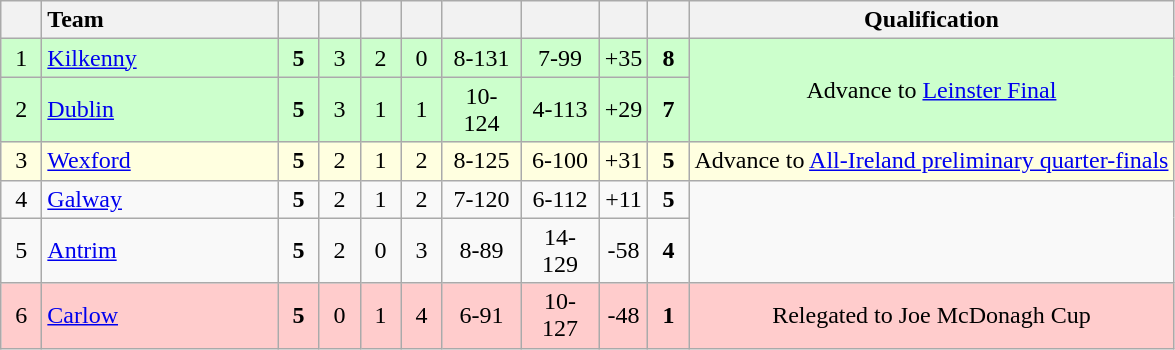<table class="wikitable" style="text-align:center">
<tr>
<th width="20"></th>
<th width="150" style="text-align:left;">Team</th>
<th width="20"></th>
<th width="20"></th>
<th width="20"></th>
<th width="20"></th>
<th width="45"></th>
<th width="45"></th>
<th width="20"></th>
<th width="20"></th>
<th>Qualification</th>
</tr>
<tr style="background:#ccffcc">
<td>1</td>
<td style="text-align:left"> <a href='#'>Kilkenny</a></td>
<td><strong>5</strong></td>
<td>3</td>
<td>2</td>
<td>0</td>
<td>8-131</td>
<td>7-99</td>
<td>+35</td>
<td><strong>8</strong></td>
<td rowspan="2">Advance to <a href='#'>Leinster Final</a></td>
</tr>
<tr style="background:#ccffcc">
<td>2</td>
<td style="text-align:left"> <a href='#'>Dublin</a></td>
<td><strong>5</strong></td>
<td>3</td>
<td>1</td>
<td>1</td>
<td>10-124</td>
<td>4-113</td>
<td>+29</td>
<td><strong>7</strong></td>
</tr>
<tr style="background:#FFFFE0">
<td>3</td>
<td style="text-align:left"> <a href='#'>Wexford</a></td>
<td><strong>5</strong></td>
<td>2</td>
<td>1</td>
<td>2</td>
<td>8-125</td>
<td>6-100</td>
<td>+31</td>
<td><strong>5</strong></td>
<td>Advance to <a href='#'>All-Ireland preliminary quarter-finals</a></td>
</tr>
<tr>
<td>4</td>
<td style="text-align:left"> <a href='#'>Galway</a></td>
<td><strong>5</strong></td>
<td>2</td>
<td>1</td>
<td>2</td>
<td>7-120</td>
<td>6-112</td>
<td>+11</td>
<td><strong>5</strong></td>
<td rowspan="2"></td>
</tr>
<tr>
<td>5</td>
<td style="text-align:left"> <a href='#'>Antrim</a></td>
<td><strong>5</strong></td>
<td>2</td>
<td>0</td>
<td>3</td>
<td>8-89</td>
<td>14-129</td>
<td>-58</td>
<td><strong>4</strong></td>
</tr>
<tr style="background:#ffcccc">
<td>6</td>
<td style="text-align:left"> <a href='#'>Carlow</a></td>
<td><strong>5</strong></td>
<td>0</td>
<td>1</td>
<td>4</td>
<td>6-91</td>
<td>10-127</td>
<td>-48</td>
<td><strong>1</strong></td>
<td>Relegated to Joe McDonagh Cup</td>
</tr>
</table>
